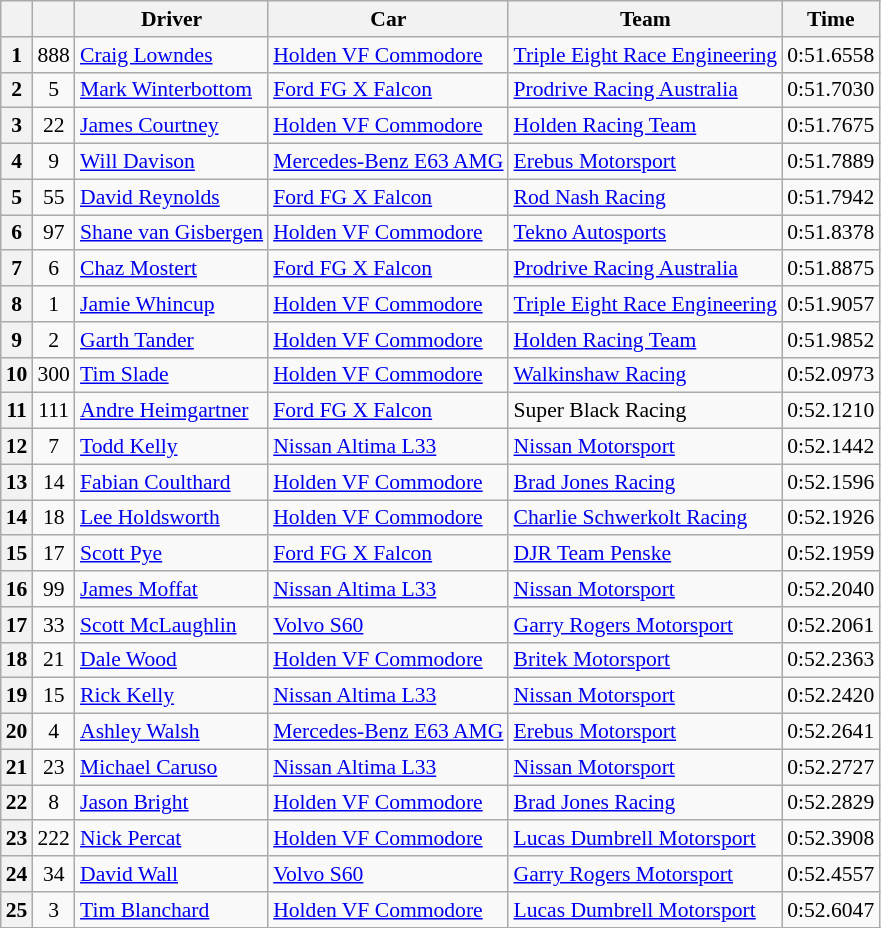<table class="wikitable" style="font-size: 90%">
<tr>
<th></th>
<th></th>
<th>Driver</th>
<th>Car</th>
<th>Team</th>
<th>Time</th>
</tr>
<tr>
<th>1</th>
<td align="center">888</td>
<td> <a href='#'>Craig Lowndes</a></td>
<td><a href='#'>Holden VF Commodore</a></td>
<td><a href='#'>Triple Eight Race Engineering</a></td>
<td>0:51.6558</td>
</tr>
<tr>
<th>2</th>
<td align="center">5</td>
<td> <a href='#'>Mark Winterbottom</a></td>
<td><a href='#'>Ford FG X Falcon</a></td>
<td><a href='#'>Prodrive Racing Australia</a></td>
<td>0:51.7030</td>
</tr>
<tr>
<th>3</th>
<td align="center">22</td>
<td> <a href='#'>James Courtney</a></td>
<td><a href='#'>Holden VF Commodore</a></td>
<td><a href='#'>Holden Racing Team</a></td>
<td>0:51.7675</td>
</tr>
<tr>
<th>4</th>
<td align="center">9</td>
<td> <a href='#'>Will Davison</a></td>
<td><a href='#'>Mercedes-Benz E63 AMG</a></td>
<td><a href='#'>Erebus Motorsport</a></td>
<td>0:51.7889</td>
</tr>
<tr>
<th>5</th>
<td align="center">55</td>
<td> <a href='#'>David Reynolds</a></td>
<td><a href='#'>Ford FG X Falcon</a></td>
<td><a href='#'>Rod Nash Racing</a></td>
<td>0:51.7942</td>
</tr>
<tr>
<th>6</th>
<td align="center">97</td>
<td> <a href='#'>Shane van Gisbergen</a></td>
<td><a href='#'>Holden VF Commodore</a></td>
<td><a href='#'>Tekno Autosports</a></td>
<td>0:51.8378</td>
</tr>
<tr>
<th>7</th>
<td align="center">6</td>
<td> <a href='#'>Chaz Mostert</a></td>
<td><a href='#'>Ford FG X Falcon</a></td>
<td><a href='#'>Prodrive Racing Australia</a></td>
<td>0:51.8875</td>
</tr>
<tr>
<th>8</th>
<td align="center">1</td>
<td> <a href='#'>Jamie Whincup</a></td>
<td><a href='#'>Holden VF Commodore</a></td>
<td><a href='#'>Triple Eight Race Engineering</a></td>
<td>0:51.9057</td>
</tr>
<tr>
<th>9</th>
<td align="center">2</td>
<td> <a href='#'>Garth Tander</a></td>
<td><a href='#'>Holden VF Commodore</a></td>
<td><a href='#'>Holden Racing Team</a></td>
<td>0:51.9852</td>
</tr>
<tr>
<th>10</th>
<td align="center">300</td>
<td> <a href='#'>Tim Slade</a></td>
<td><a href='#'>Holden VF Commodore</a></td>
<td><a href='#'>Walkinshaw Racing</a></td>
<td>0:52.0973</td>
</tr>
<tr>
<th>11</th>
<td align="center">111</td>
<td> <a href='#'>Andre Heimgartner</a></td>
<td><a href='#'>Ford FG X Falcon</a></td>
<td>Super Black Racing</td>
<td>0:52.1210</td>
</tr>
<tr>
<th>12</th>
<td align="center">7</td>
<td> <a href='#'>Todd Kelly</a></td>
<td><a href='#'>Nissan Altima L33</a></td>
<td><a href='#'>Nissan Motorsport</a></td>
<td>0:52.1442</td>
</tr>
<tr>
<th>13</th>
<td align="center">14</td>
<td> <a href='#'>Fabian Coulthard</a></td>
<td><a href='#'>Holden VF Commodore</a></td>
<td><a href='#'>Brad Jones Racing</a></td>
<td>0:52.1596</td>
</tr>
<tr>
<th>14</th>
<td align="center">18</td>
<td> <a href='#'>Lee Holdsworth</a></td>
<td><a href='#'>Holden VF Commodore</a></td>
<td><a href='#'>Charlie Schwerkolt Racing</a></td>
<td>0:52.1926</td>
</tr>
<tr>
<th>15</th>
<td align="center">17</td>
<td> <a href='#'>Scott Pye</a></td>
<td><a href='#'>Ford FG X Falcon</a></td>
<td><a href='#'>DJR Team Penske</a></td>
<td>0:52.1959</td>
</tr>
<tr>
<th>16</th>
<td align="center">99</td>
<td> <a href='#'>James Moffat</a></td>
<td><a href='#'>Nissan Altima L33</a></td>
<td><a href='#'>Nissan Motorsport</a></td>
<td>0:52.2040</td>
</tr>
<tr>
<th>17</th>
<td align="center">33</td>
<td> <a href='#'>Scott McLaughlin</a></td>
<td><a href='#'>Volvo S60</a></td>
<td><a href='#'>Garry Rogers Motorsport</a></td>
<td>0:52.2061</td>
</tr>
<tr>
<th>18</th>
<td align="center">21</td>
<td> <a href='#'>Dale Wood</a></td>
<td><a href='#'>Holden VF Commodore</a></td>
<td><a href='#'>Britek Motorsport</a></td>
<td>0:52.2363</td>
</tr>
<tr>
<th>19</th>
<td align="center">15</td>
<td> <a href='#'>Rick Kelly</a></td>
<td><a href='#'>Nissan Altima L33</a></td>
<td><a href='#'>Nissan Motorsport</a></td>
<td>0:52.2420</td>
</tr>
<tr>
<th>20</th>
<td align="center">4</td>
<td> <a href='#'>Ashley Walsh</a></td>
<td><a href='#'>Mercedes-Benz E63 AMG</a></td>
<td><a href='#'>Erebus Motorsport</a></td>
<td>0:52.2641</td>
</tr>
<tr>
<th>21</th>
<td align="center">23</td>
<td> <a href='#'>Michael Caruso</a></td>
<td><a href='#'>Nissan Altima L33</a></td>
<td><a href='#'>Nissan Motorsport</a></td>
<td>0:52.2727</td>
</tr>
<tr>
<th>22</th>
<td align="center">8</td>
<td> <a href='#'>Jason Bright</a></td>
<td><a href='#'>Holden VF Commodore</a></td>
<td><a href='#'>Brad Jones Racing</a></td>
<td>0:52.2829</td>
</tr>
<tr>
<th>23</th>
<td align="center">222</td>
<td> <a href='#'>Nick Percat</a></td>
<td><a href='#'>Holden VF Commodore</a></td>
<td><a href='#'>Lucas Dumbrell Motorsport</a></td>
<td>0:52.3908</td>
</tr>
<tr>
<th>24</th>
<td align="center">34</td>
<td> <a href='#'>David Wall</a></td>
<td><a href='#'>Volvo S60</a></td>
<td><a href='#'>Garry Rogers Motorsport</a></td>
<td>0:52.4557</td>
</tr>
<tr>
<th>25</th>
<td align="center">3</td>
<td> <a href='#'>Tim Blanchard</a></td>
<td><a href='#'>Holden VF Commodore</a></td>
<td><a href='#'>Lucas Dumbrell Motorsport</a></td>
<td>0:52.6047</td>
</tr>
<tr>
</tr>
</table>
